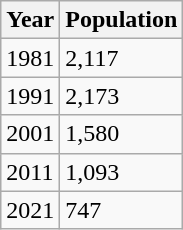<table class=wikitable>
<tr>
<th>Year</th>
<th>Population</th>
</tr>
<tr>
<td>1981</td>
<td>2,117</td>
</tr>
<tr>
<td>1991</td>
<td>2,173</td>
</tr>
<tr>
<td>2001</td>
<td>1,580</td>
</tr>
<tr>
<td>2011</td>
<td>1,093</td>
</tr>
<tr>
<td>2021</td>
<td>747</td>
</tr>
</table>
